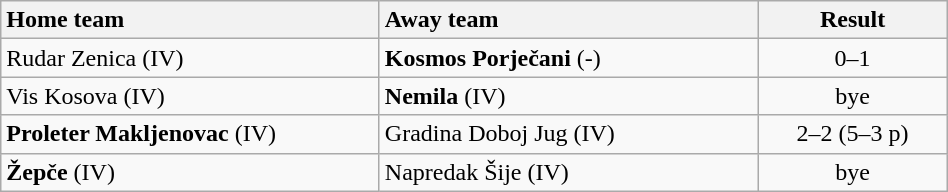<table class="wikitable" style="width:50%">
<tr>
<th style="width:40%; text-align:left">Home team</th>
<th style="width:40%; text-align:left">Away team</th>
<th>Result</th>
</tr>
<tr>
<td>Rudar Zenica (IV)</td>
<td><strong>Kosmos Porječani</strong> (-)</td>
<td style="text-align:center">0–1</td>
</tr>
<tr>
<td>Vis Kosova (IV)</td>
<td><strong>Nemila</strong> (IV)</td>
<td style="text-align:center">bye</td>
</tr>
<tr>
<td><strong>Proleter Makljenovac</strong> (IV)</td>
<td>Gradina Doboj Jug (IV)</td>
<td style="text-align:center">2–2 (5–3 p)</td>
</tr>
<tr>
<td><strong>Žepče</strong> (IV)</td>
<td>Napredak Šije (IV)</td>
<td style="text-align:center">bye</td>
</tr>
</table>
